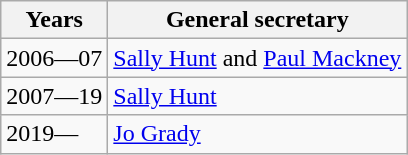<table class=wikitable>
<tr>
<th>Years</th>
<th>General secretary</th>
</tr>
<tr>
<td>2006—07</td>
<td><a href='#'>Sally Hunt</a> and <a href='#'>Paul Mackney</a></td>
</tr>
<tr>
<td>2007—19</td>
<td><a href='#'>Sally Hunt</a></td>
</tr>
<tr>
<td>2019—</td>
<td><a href='#'>Jo Grady</a></td>
</tr>
</table>
